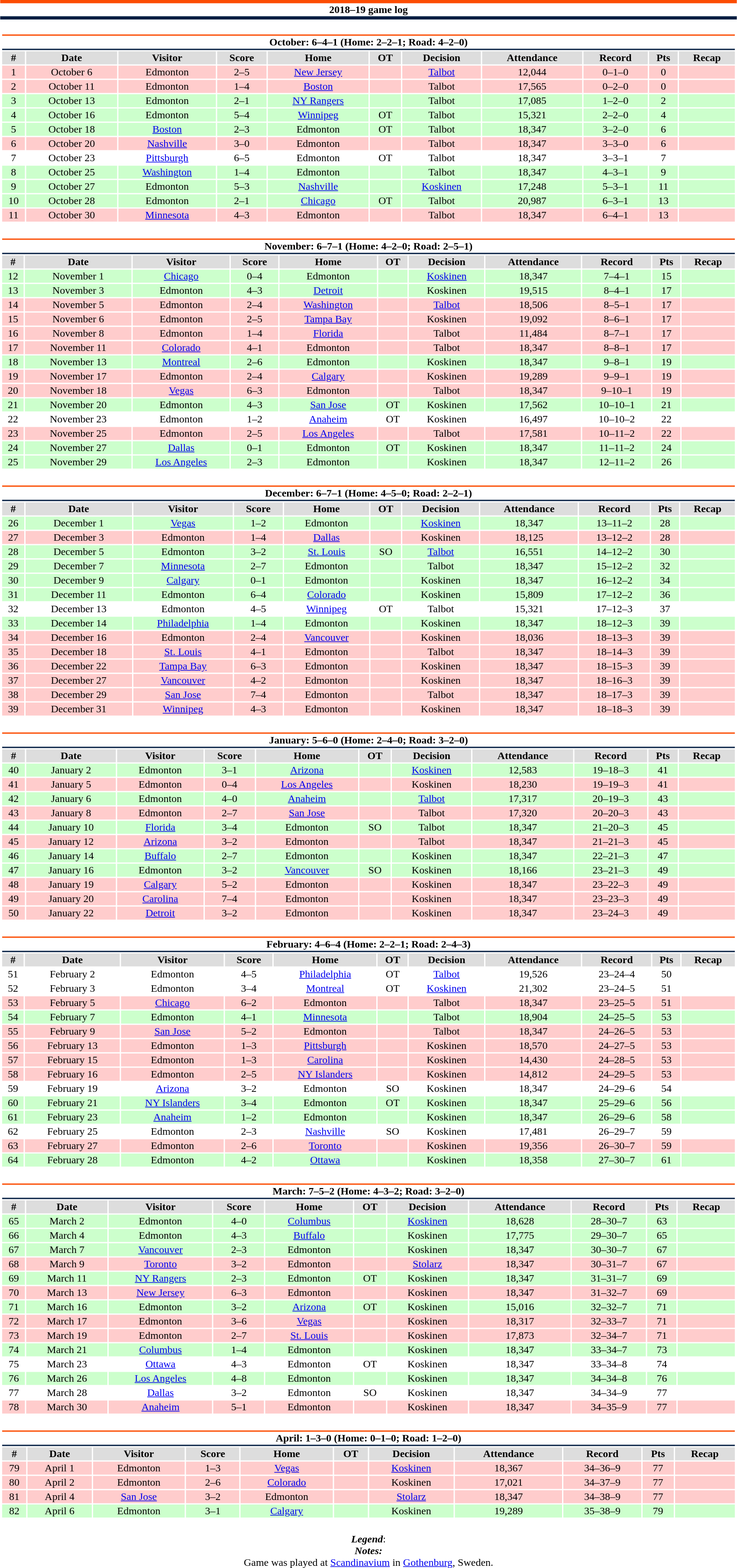<table class="toccolours" style="width:90%; clear:both; margin:1.5em auto; text-align:center;">
<tr>
<th colspan="11" style="background:#FFFFFF; border-top:#FC4C02 5px solid; border-bottom:#041E42 5px solid;">2018–19 game log</th>
</tr>
<tr>
<td colspan="11"><br><table class="toccolours collapsible collapsed" style="width:100%;">
<tr>
<th colspan="11" style="background:#FFFFFF; border-top:#FC4C02 2px solid; border-bottom:#041E42 2px solid;">October: 6–4–1 (Home: 2–2–1; Road: 4–2–0)</th>
</tr>
<tr style="background:#ddd;">
<th>#</th>
<th>Date</th>
<th>Visitor</th>
<th>Score</th>
<th>Home</th>
<th>OT</th>
<th>Decision</th>
<th>Attendance</th>
<th>Record</th>
<th>Pts</th>
<th>Recap</th>
</tr>
<tr style="background:#fcc;">
<td>1</td>
<td>October 6</td>
<td>Edmonton</td>
<td>2–5</td>
<td><a href='#'>New Jersey</a></td>
<td></td>
<td><a href='#'>Talbot</a></td>
<td>12,044</td>
<td>0–1–0</td>
<td>0</td>
<td></td>
</tr>
<tr style="background:#fcc;">
<td>2</td>
<td>October 11</td>
<td>Edmonton</td>
<td>1–4</td>
<td><a href='#'>Boston</a></td>
<td></td>
<td>Talbot</td>
<td>17,565</td>
<td>0–2–0</td>
<td>0</td>
<td></td>
</tr>
<tr style="background:#cfc;">
<td>3</td>
<td>October 13</td>
<td>Edmonton</td>
<td>2–1</td>
<td><a href='#'>NY Rangers</a></td>
<td></td>
<td>Talbot</td>
<td>17,085</td>
<td>1–2–0</td>
<td>2</td>
<td></td>
</tr>
<tr style="background:#cfc;">
<td>4</td>
<td>October 16</td>
<td>Edmonton</td>
<td>5–4</td>
<td><a href='#'>Winnipeg</a></td>
<td>OT</td>
<td>Talbot</td>
<td>15,321</td>
<td>2–2–0</td>
<td>4</td>
<td></td>
</tr>
<tr style="background:#cfc;">
<td>5</td>
<td>October 18</td>
<td><a href='#'>Boston</a></td>
<td>2–3</td>
<td>Edmonton</td>
<td>OT</td>
<td>Talbot</td>
<td>18,347</td>
<td>3–2–0</td>
<td>6</td>
<td></td>
</tr>
<tr style="background:#fcc;">
<td>6</td>
<td>October 20</td>
<td><a href='#'>Nashville</a></td>
<td>3–0</td>
<td>Edmonton</td>
<td></td>
<td>Talbot</td>
<td>18,347</td>
<td>3–3–0</td>
<td>6</td>
<td></td>
</tr>
<tr style="background:#fff;">
<td>7</td>
<td>October 23</td>
<td><a href='#'>Pittsburgh</a></td>
<td>6–5</td>
<td>Edmonton</td>
<td>OT</td>
<td>Talbot</td>
<td>18,347</td>
<td>3–3–1</td>
<td>7</td>
<td></td>
</tr>
<tr style="background:#cfc;">
<td>8</td>
<td>October 25</td>
<td><a href='#'>Washington</a></td>
<td>1–4</td>
<td>Edmonton</td>
<td></td>
<td>Talbot</td>
<td>18,347</td>
<td>4–3–1</td>
<td>9</td>
<td></td>
</tr>
<tr style="background:#cfc;">
<td>9</td>
<td>October 27</td>
<td>Edmonton</td>
<td>5–3</td>
<td><a href='#'>Nashville</a></td>
<td></td>
<td><a href='#'>Koskinen</a></td>
<td>17,248</td>
<td>5–3–1</td>
<td>11</td>
<td></td>
</tr>
<tr style="background:#cfc;">
<td>10</td>
<td>October 28</td>
<td>Edmonton</td>
<td>2–1</td>
<td><a href='#'>Chicago</a></td>
<td>OT</td>
<td>Talbot</td>
<td>20,987</td>
<td>6–3–1</td>
<td>13</td>
<td></td>
</tr>
<tr style="background:#fcc;">
<td>11</td>
<td>October 30</td>
<td><a href='#'>Minnesota</a></td>
<td>4–3</td>
<td>Edmonton</td>
<td></td>
<td>Talbot</td>
<td>18,347</td>
<td>6–4–1</td>
<td>13</td>
<td></td>
</tr>
</table>
</td>
</tr>
<tr>
<td colspan="11"><br><table class="toccolours collapsible collapsed" style="width:100%;">
<tr>
<th colspan="11" style="background:#FFFFFF; border-top:#FC4C02 2px solid; border-bottom:#041E42 2px solid;">November: 6–7–1 (Home: 4–2–0; Road: 2–5–1)</th>
</tr>
<tr style="background:#ddd;">
<th>#</th>
<th>Date</th>
<th>Visitor</th>
<th>Score</th>
<th>Home</th>
<th>OT</th>
<th>Decision</th>
<th>Attendance</th>
<th>Record</th>
<th>Pts</th>
<th>Recap</th>
</tr>
<tr style="background:#cfc;">
<td>12</td>
<td>November 1</td>
<td><a href='#'>Chicago</a></td>
<td>0–4</td>
<td>Edmonton</td>
<td></td>
<td><a href='#'>Koskinen</a></td>
<td>18,347</td>
<td>7–4–1</td>
<td>15</td>
<td></td>
</tr>
<tr style="background:#cfc;">
<td>13</td>
<td>November 3</td>
<td>Edmonton</td>
<td>4–3</td>
<td><a href='#'>Detroit</a></td>
<td></td>
<td>Koskinen</td>
<td>19,515</td>
<td>8–4–1</td>
<td>17</td>
<td></td>
</tr>
<tr style="background:#fcc;">
<td>14</td>
<td>November 5</td>
<td>Edmonton</td>
<td>2–4</td>
<td><a href='#'>Washington</a></td>
<td></td>
<td><a href='#'>Talbot</a></td>
<td>18,506</td>
<td>8–5–1</td>
<td>17</td>
<td></td>
</tr>
<tr style="background:#fcc;">
<td>15</td>
<td>November 6</td>
<td>Edmonton</td>
<td>2–5</td>
<td><a href='#'>Tampa Bay</a></td>
<td></td>
<td>Koskinen</td>
<td>19,092</td>
<td>8–6–1</td>
<td>17</td>
<td></td>
</tr>
<tr style="background:#fcc;">
<td>16</td>
<td>November 8</td>
<td>Edmonton</td>
<td>1–4</td>
<td><a href='#'>Florida</a></td>
<td></td>
<td>Talbot</td>
<td>11,484</td>
<td>8–7–1</td>
<td>17</td>
<td></td>
</tr>
<tr style="background:#fcc;">
<td>17</td>
<td>November 11</td>
<td><a href='#'>Colorado</a></td>
<td>4–1</td>
<td>Edmonton</td>
<td></td>
<td>Talbot</td>
<td>18,347</td>
<td>8–8–1</td>
<td>17</td>
<td></td>
</tr>
<tr style="background:#cfc;">
<td>18</td>
<td>November 13</td>
<td><a href='#'>Montreal</a></td>
<td>2–6</td>
<td>Edmonton</td>
<td></td>
<td>Koskinen</td>
<td>18,347</td>
<td>9–8–1</td>
<td>19</td>
<td></td>
</tr>
<tr style="background:#fcc;">
<td>19</td>
<td>November 17</td>
<td>Edmonton</td>
<td>2–4</td>
<td><a href='#'>Calgary</a></td>
<td></td>
<td>Koskinen</td>
<td>19,289</td>
<td>9–9–1</td>
<td>19</td>
<td></td>
</tr>
<tr style="background:#fcc;">
<td>20</td>
<td>November 18</td>
<td><a href='#'>Vegas</a></td>
<td>6–3</td>
<td>Edmonton</td>
<td></td>
<td>Talbot</td>
<td>18,347</td>
<td>9–10–1</td>
<td>19</td>
<td></td>
</tr>
<tr style="background:#cfc;">
<td>21</td>
<td>November 20</td>
<td>Edmonton</td>
<td>4–3</td>
<td><a href='#'>San Jose</a></td>
<td>OT</td>
<td>Koskinen</td>
<td>17,562</td>
<td>10–10–1</td>
<td>21</td>
<td></td>
</tr>
<tr style="background:#fff;">
<td>22</td>
<td>November 23</td>
<td>Edmonton</td>
<td>1–2</td>
<td><a href='#'>Anaheim</a></td>
<td>OT</td>
<td>Koskinen</td>
<td>16,497</td>
<td>10–10–2</td>
<td>22</td>
<td></td>
</tr>
<tr style="background:#fcc;">
<td>23</td>
<td>November 25</td>
<td>Edmonton</td>
<td>2–5</td>
<td><a href='#'>Los Angeles</a></td>
<td></td>
<td>Talbot</td>
<td>17,581</td>
<td>10–11–2</td>
<td>22</td>
<td></td>
</tr>
<tr style="background:#cfc;">
<td>24</td>
<td>November 27</td>
<td><a href='#'>Dallas</a></td>
<td>0–1</td>
<td>Edmonton</td>
<td>OT</td>
<td>Koskinen</td>
<td>18,347</td>
<td>11–11–2</td>
<td>24</td>
<td></td>
</tr>
<tr style="background:#cfc;">
<td>25</td>
<td>November 29</td>
<td><a href='#'>Los Angeles</a></td>
<td>2–3</td>
<td>Edmonton</td>
<td></td>
<td>Koskinen</td>
<td>18,347</td>
<td>12–11–2</td>
<td>26</td>
<td></td>
</tr>
</table>
</td>
</tr>
<tr>
<td colspan="11"><br><table class="toccolours collapsible collapsed" style="width:100%;">
<tr>
<th colspan="11" style="background:#FFFFFF; border-top:#FC4C02 2px solid; border-bottom:#041E42 2px solid;">December: 6–7–1 (Home: 4–5–0; Road: 2–2–1)</th>
</tr>
<tr style="background:#ddd;">
<th>#</th>
<th>Date</th>
<th>Visitor</th>
<th>Score</th>
<th>Home</th>
<th>OT</th>
<th>Decision</th>
<th>Attendance</th>
<th>Record</th>
<th>Pts</th>
<th>Recap</th>
</tr>
<tr style="background:#cfc;">
<td>26</td>
<td>December 1</td>
<td><a href='#'>Vegas</a></td>
<td>1–2</td>
<td>Edmonton</td>
<td></td>
<td><a href='#'>Koskinen</a></td>
<td>18,347</td>
<td>13–11–2</td>
<td>28</td>
<td></td>
</tr>
<tr style="background:#fcc;">
<td>27</td>
<td>December 3</td>
<td>Edmonton</td>
<td>1–4</td>
<td><a href='#'>Dallas</a></td>
<td></td>
<td>Koskinen</td>
<td>18,125</td>
<td>13–12–2</td>
<td>28</td>
<td></td>
</tr>
<tr style="background:#cfc;">
<td>28</td>
<td>December 5</td>
<td>Edmonton</td>
<td>3–2</td>
<td><a href='#'>St. Louis</a></td>
<td>SO</td>
<td><a href='#'>Talbot</a></td>
<td>16,551</td>
<td>14–12–2</td>
<td>30</td>
<td></td>
</tr>
<tr style="background:#cfc;">
<td>29</td>
<td>December 7</td>
<td><a href='#'>Minnesota</a></td>
<td>2–7</td>
<td>Edmonton</td>
<td></td>
<td>Talbot</td>
<td>18,347</td>
<td>15–12–2</td>
<td>32</td>
<td></td>
</tr>
<tr style="background:#cfc;">
<td>30</td>
<td>December 9</td>
<td><a href='#'>Calgary</a></td>
<td>0–1</td>
<td>Edmonton</td>
<td></td>
<td>Koskinen</td>
<td>18,347</td>
<td>16–12–2</td>
<td>34</td>
<td></td>
</tr>
<tr style="background:#cfc;">
<td>31</td>
<td>December 11</td>
<td>Edmonton</td>
<td>6–4</td>
<td><a href='#'>Colorado</a></td>
<td></td>
<td>Koskinen</td>
<td>15,809</td>
<td>17–12–2</td>
<td>36</td>
<td></td>
</tr>
<tr style="background:#fff;">
<td>32</td>
<td>December 13</td>
<td>Edmonton</td>
<td>4–5</td>
<td><a href='#'>Winnipeg</a></td>
<td>OT</td>
<td>Talbot</td>
<td>15,321</td>
<td>17–12–3</td>
<td>37</td>
<td></td>
</tr>
<tr style="background:#cfc;">
<td>33</td>
<td>December 14</td>
<td><a href='#'>Philadelphia</a></td>
<td>1–4</td>
<td>Edmonton</td>
<td></td>
<td>Koskinen</td>
<td>18,347</td>
<td>18–12–3</td>
<td>39</td>
<td></td>
</tr>
<tr style="background:#fcc;">
<td>34</td>
<td>December 16</td>
<td>Edmonton</td>
<td>2–4</td>
<td><a href='#'>Vancouver</a></td>
<td></td>
<td>Koskinen</td>
<td>18,036</td>
<td>18–13–3</td>
<td>39</td>
<td></td>
</tr>
<tr style="background:#fcc;">
<td>35</td>
<td>December 18</td>
<td><a href='#'>St. Louis</a></td>
<td>4–1</td>
<td>Edmonton</td>
<td></td>
<td>Talbot</td>
<td>18,347</td>
<td>18–14–3</td>
<td>39</td>
<td></td>
</tr>
<tr style="background:#fcc;">
<td>36</td>
<td>December 22</td>
<td><a href='#'>Tampa Bay</a></td>
<td>6–3</td>
<td>Edmonton</td>
<td></td>
<td>Koskinen</td>
<td>18,347</td>
<td>18–15–3</td>
<td>39</td>
<td></td>
</tr>
<tr style="background:#fcc;">
<td>37</td>
<td>December 27</td>
<td><a href='#'>Vancouver</a></td>
<td>4–2</td>
<td>Edmonton</td>
<td></td>
<td>Koskinen</td>
<td>18,347</td>
<td>18–16–3</td>
<td>39</td>
<td></td>
</tr>
<tr style="background:#fcc;">
<td>38</td>
<td>December 29</td>
<td><a href='#'>San Jose</a></td>
<td>7–4</td>
<td>Edmonton</td>
<td></td>
<td>Talbot</td>
<td>18,347</td>
<td>18–17–3</td>
<td>39</td>
<td></td>
</tr>
<tr style="background:#fcc;">
<td>39</td>
<td>December 31</td>
<td><a href='#'>Winnipeg</a></td>
<td>4–3</td>
<td>Edmonton</td>
<td></td>
<td>Koskinen</td>
<td>18,347</td>
<td>18–18–3</td>
<td>39</td>
<td></td>
</tr>
</table>
</td>
</tr>
<tr>
<td colspan="11"><br><table class="toccolours collapsible collapsed" style="width:100%;">
<tr>
<th colspan="11" style="background:#FFFFFF; border-top:#FC4C02 2px solid; border-bottom:#041E42 2px solid;">January: 5–6–0 (Home: 2–4–0; Road: 3–2–0)</th>
</tr>
<tr style="background:#ddd;">
<th>#</th>
<th>Date</th>
<th>Visitor</th>
<th>Score</th>
<th>Home</th>
<th>OT</th>
<th>Decision</th>
<th>Attendance</th>
<th>Record</th>
<th>Pts</th>
<th>Recap</th>
</tr>
<tr style="background:#cfc;">
<td>40</td>
<td>January 2</td>
<td>Edmonton</td>
<td>3–1</td>
<td><a href='#'>Arizona</a></td>
<td></td>
<td><a href='#'>Koskinen</a></td>
<td>12,583</td>
<td>19–18–3</td>
<td>41</td>
<td></td>
</tr>
<tr style="background:#fcc;">
<td>41</td>
<td>January 5</td>
<td>Edmonton</td>
<td>0–4</td>
<td><a href='#'>Los Angeles</a></td>
<td></td>
<td>Koskinen</td>
<td>18,230</td>
<td>19–19–3</td>
<td>41</td>
<td></td>
</tr>
<tr style="background:#cfc;">
<td>42</td>
<td>January 6</td>
<td>Edmonton</td>
<td>4–0</td>
<td><a href='#'>Anaheim</a></td>
<td></td>
<td><a href='#'>Talbot</a></td>
<td>17,317</td>
<td>20–19–3</td>
<td>43</td>
<td></td>
</tr>
<tr style="background:#fcc;">
<td>43</td>
<td>January 8</td>
<td>Edmonton</td>
<td>2–7</td>
<td><a href='#'>San Jose</a></td>
<td></td>
<td>Talbot</td>
<td>17,320</td>
<td>20–20–3</td>
<td>43</td>
<td></td>
</tr>
<tr style="background:#cfc;">
<td>44</td>
<td>January 10</td>
<td><a href='#'>Florida</a></td>
<td>3–4</td>
<td>Edmonton</td>
<td>SO</td>
<td>Talbot</td>
<td>18,347</td>
<td>21–20–3</td>
<td>45</td>
<td></td>
</tr>
<tr style="background:#fcc;">
<td>45</td>
<td>January 12</td>
<td><a href='#'>Arizona</a></td>
<td>3–2</td>
<td>Edmonton</td>
<td></td>
<td>Talbot</td>
<td>18,347</td>
<td>21–21–3</td>
<td>45</td>
<td></td>
</tr>
<tr style="background:#cfc;">
<td>46</td>
<td>January 14</td>
<td><a href='#'>Buffalo</a></td>
<td>2–7</td>
<td>Edmonton</td>
<td></td>
<td>Koskinen</td>
<td>18,347</td>
<td>22–21–3</td>
<td>47</td>
<td></td>
</tr>
<tr style="background:#cfc;">
<td>47</td>
<td>January 16</td>
<td>Edmonton</td>
<td>3–2</td>
<td><a href='#'>Vancouver</a></td>
<td>SO</td>
<td>Koskinen</td>
<td>18,166</td>
<td>23–21–3</td>
<td>49</td>
<td></td>
</tr>
<tr style="background:#fcc;">
<td>48</td>
<td>January 19</td>
<td><a href='#'>Calgary</a></td>
<td>5–2</td>
<td>Edmonton</td>
<td></td>
<td>Koskinen</td>
<td>18,347</td>
<td>23–22–3</td>
<td>49</td>
<td></td>
</tr>
<tr style="background:#fcc;">
<td>49</td>
<td>January 20</td>
<td><a href='#'>Carolina</a></td>
<td>7–4</td>
<td>Edmonton</td>
<td></td>
<td>Koskinen</td>
<td>18,347</td>
<td>23–23–3</td>
<td>49</td>
<td></td>
</tr>
<tr style="background:#fcc;">
<td>50</td>
<td>January 22</td>
<td><a href='#'>Detroit</a></td>
<td>3–2</td>
<td>Edmonton</td>
<td></td>
<td>Koskinen</td>
<td>18,347</td>
<td>23–24–3</td>
<td>49</td>
<td></td>
</tr>
</table>
</td>
</tr>
<tr>
<td colspan="11"><br><table class="toccolours collapsible collapsed" style="width:100%;">
<tr>
<th colspan="11" style="background:#FFFFFF; border-top:#FC4C02 2px solid; border-bottom:#041E42 2px solid;">February: 4–6–4 (Home: 2–2–1; Road: 2–4–3)</th>
</tr>
<tr style="background:#ddd;">
<th>#</th>
<th>Date</th>
<th>Visitor</th>
<th>Score</th>
<th>Home</th>
<th>OT</th>
<th>Decision</th>
<th>Attendance</th>
<th>Record</th>
<th>Pts</th>
<th>Recap</th>
</tr>
<tr style="background:#fff;">
<td>51</td>
<td>February 2</td>
<td>Edmonton</td>
<td>4–5</td>
<td><a href='#'>Philadelphia</a></td>
<td>OT</td>
<td><a href='#'>Talbot</a></td>
<td>19,526</td>
<td>23–24–4</td>
<td>50</td>
<td></td>
</tr>
<tr style="background:#fff;">
<td>52</td>
<td>February 3</td>
<td>Edmonton</td>
<td>3–4</td>
<td><a href='#'>Montreal</a></td>
<td>OT</td>
<td><a href='#'>Koskinen</a></td>
<td>21,302</td>
<td>23–24–5</td>
<td>51</td>
<td></td>
</tr>
<tr style="background:#fcc;">
<td>53</td>
<td>February 5</td>
<td><a href='#'>Chicago</a></td>
<td>6–2</td>
<td>Edmonton</td>
<td></td>
<td>Talbot</td>
<td>18,347</td>
<td>23–25–5</td>
<td>51</td>
<td></td>
</tr>
<tr style="background:#cfc;">
<td>54</td>
<td>February 7</td>
<td>Edmonton</td>
<td>4–1</td>
<td><a href='#'>Minnesota</a></td>
<td></td>
<td>Talbot</td>
<td>18,904</td>
<td>24–25–5</td>
<td>53</td>
<td></td>
</tr>
<tr style="background:#fcc;">
<td>55</td>
<td>February 9</td>
<td><a href='#'>San Jose</a></td>
<td>5–2</td>
<td>Edmonton</td>
<td></td>
<td>Talbot</td>
<td>18,347</td>
<td>24–26–5</td>
<td>53</td>
<td></td>
</tr>
<tr style="background:#fcc;">
<td>56</td>
<td>February 13</td>
<td>Edmonton</td>
<td>1–3</td>
<td><a href='#'>Pittsburgh</a></td>
<td></td>
<td>Koskinen</td>
<td>18,570</td>
<td>24–27–5</td>
<td>53</td>
<td></td>
</tr>
<tr style="background:#fcc;">
<td>57</td>
<td>February 15</td>
<td>Edmonton</td>
<td>1–3</td>
<td><a href='#'>Carolina</a></td>
<td></td>
<td>Koskinen</td>
<td>14,430</td>
<td>24–28–5</td>
<td>53</td>
<td></td>
</tr>
<tr style="background:#fcc;">
<td>58</td>
<td>February 16</td>
<td>Edmonton</td>
<td>2–5</td>
<td><a href='#'>NY Islanders</a></td>
<td></td>
<td>Koskinen</td>
<td>14,812</td>
<td>24–29–5</td>
<td>53</td>
<td></td>
</tr>
<tr style="background:#fff;">
<td>59</td>
<td>February 19</td>
<td><a href='#'>Arizona</a></td>
<td>3–2</td>
<td>Edmonton</td>
<td>SO</td>
<td>Koskinen</td>
<td>18,347</td>
<td>24–29–6</td>
<td>54</td>
<td></td>
</tr>
<tr style="background:#cfc;">
<td>60</td>
<td>February 21</td>
<td><a href='#'>NY Islanders</a></td>
<td>3–4</td>
<td>Edmonton</td>
<td>OT</td>
<td>Koskinen</td>
<td>18,347</td>
<td>25–29–6</td>
<td>56</td>
<td></td>
</tr>
<tr style="background:#cfc;">
<td>61</td>
<td>February 23</td>
<td><a href='#'>Anaheim</a></td>
<td>1–2</td>
<td>Edmonton</td>
<td></td>
<td>Koskinen</td>
<td>18,347</td>
<td>26–29–6</td>
<td>58</td>
<td></td>
</tr>
<tr style="background:#fff;">
<td>62</td>
<td>February 25</td>
<td>Edmonton</td>
<td>2–3</td>
<td><a href='#'>Nashville</a></td>
<td>SO</td>
<td>Koskinen</td>
<td>17,481</td>
<td>26–29–7</td>
<td>59</td>
<td></td>
</tr>
<tr style="background:#fcc;">
<td>63</td>
<td>February 27</td>
<td>Edmonton</td>
<td>2–6</td>
<td><a href='#'>Toronto</a></td>
<td></td>
<td>Koskinen</td>
<td>19,356</td>
<td>26–30–7</td>
<td>59</td>
<td></td>
</tr>
<tr style="background:#cfc;">
<td>64</td>
<td>February 28</td>
<td>Edmonton</td>
<td>4–2</td>
<td><a href='#'>Ottawa</a></td>
<td></td>
<td>Koskinen</td>
<td>18,358</td>
<td>27–30–7</td>
<td>61</td>
<td></td>
</tr>
</table>
</td>
</tr>
<tr>
<td colspan="11"><br><table class="toccolours collapsible collapsed" style="width:100%;">
<tr>
<th colspan="11" style="background:#FFFFFF; border-top:#FC4C02 2px solid; border-bottom:#041E42 2px solid;">March: 7–5–2 (Home: 4–3–2; Road: 3–2–0)</th>
</tr>
<tr style="background:#ddd;">
<th>#</th>
<th>Date</th>
<th>Visitor</th>
<th>Score</th>
<th>Home</th>
<th>OT</th>
<th>Decision</th>
<th>Attendance</th>
<th>Record</th>
<th>Pts</th>
<th>Recap</th>
</tr>
<tr style="background:#cfc;">
<td>65</td>
<td>March 2</td>
<td>Edmonton</td>
<td>4–0</td>
<td><a href='#'>Columbus</a></td>
<td></td>
<td><a href='#'>Koskinen</a></td>
<td>18,628</td>
<td>28–30–7</td>
<td>63</td>
<td></td>
</tr>
<tr style="background:#cfc;">
<td>66</td>
<td>March 4</td>
<td>Edmonton</td>
<td>4–3</td>
<td><a href='#'>Buffalo</a></td>
<td></td>
<td>Koskinen</td>
<td>17,775</td>
<td>29–30–7</td>
<td>65</td>
<td></td>
</tr>
<tr style="background:#cfc;">
<td>67</td>
<td>March 7</td>
<td><a href='#'>Vancouver</a></td>
<td>2–3</td>
<td>Edmonton</td>
<td></td>
<td>Koskinen</td>
<td>18,347</td>
<td>30–30–7</td>
<td>67</td>
<td></td>
</tr>
<tr style="background:#fcc;">
<td>68</td>
<td>March 9</td>
<td><a href='#'>Toronto</a></td>
<td>3–2</td>
<td>Edmonton</td>
<td></td>
<td><a href='#'>Stolarz</a></td>
<td>18,347</td>
<td>30–31–7</td>
<td>67</td>
<td></td>
</tr>
<tr style="background:#cfc;">
<td>69</td>
<td>March 11</td>
<td><a href='#'>NY Rangers</a></td>
<td>2–3</td>
<td>Edmonton</td>
<td>OT</td>
<td>Koskinen</td>
<td>18,347</td>
<td>31–31–7</td>
<td>69</td>
<td></td>
</tr>
<tr style="background:#fcc;">
<td>70</td>
<td>March 13</td>
<td><a href='#'>New Jersey</a></td>
<td>6–3</td>
<td>Edmonton</td>
<td></td>
<td>Koskinen</td>
<td>18,347</td>
<td>31–32–7</td>
<td>69</td>
<td></td>
</tr>
<tr style="background:#cfc;">
<td>71</td>
<td>March 16</td>
<td>Edmonton</td>
<td>3–2</td>
<td><a href='#'>Arizona</a></td>
<td>OT</td>
<td>Koskinen</td>
<td>15,016</td>
<td>32–32–7</td>
<td>71</td>
<td></td>
</tr>
<tr style="background:#fcc;">
<td>72</td>
<td>March 17</td>
<td>Edmonton</td>
<td>3–6</td>
<td><a href='#'>Vegas</a></td>
<td></td>
<td>Koskinen</td>
<td>18,317</td>
<td>32–33–7</td>
<td>71</td>
<td></td>
</tr>
<tr style="background:#fcc;">
<td>73</td>
<td>March 19</td>
<td>Edmonton</td>
<td>2–7</td>
<td><a href='#'>St. Louis</a></td>
<td></td>
<td>Koskinen</td>
<td>17,873</td>
<td>32–34–7</td>
<td>71</td>
<td></td>
</tr>
<tr style="background:#cfc;">
<td>74</td>
<td>March 21</td>
<td><a href='#'>Columbus</a></td>
<td>1–4</td>
<td>Edmonton</td>
<td></td>
<td>Koskinen</td>
<td>18,347</td>
<td>33–34–7</td>
<td>73</td>
<td></td>
</tr>
<tr style="background:#fff;">
<td>75</td>
<td>March 23</td>
<td><a href='#'>Ottawa</a></td>
<td>4–3</td>
<td>Edmonton</td>
<td>OT</td>
<td>Koskinen</td>
<td>18,347</td>
<td>33–34–8</td>
<td>74</td>
<td></td>
</tr>
<tr style="background:#cfc;">
<td>76</td>
<td>March 26</td>
<td><a href='#'>Los Angeles</a></td>
<td>4–8</td>
<td>Edmonton</td>
<td></td>
<td>Koskinen</td>
<td>18,347</td>
<td>34–34–8</td>
<td>76</td>
<td></td>
</tr>
<tr style="background:#fff;">
<td>77</td>
<td>March 28</td>
<td><a href='#'>Dallas</a></td>
<td>3–2</td>
<td>Edmonton</td>
<td>SO</td>
<td>Koskinen</td>
<td>18,347</td>
<td>34–34–9</td>
<td>77</td>
<td></td>
</tr>
<tr style="background:#fcc;">
<td>78</td>
<td>March 30</td>
<td><a href='#'>Anaheim</a></td>
<td>5–1</td>
<td>Edmonton</td>
<td></td>
<td>Koskinen</td>
<td>18,347</td>
<td>34–35–9</td>
<td>77</td>
<td></td>
</tr>
</table>
</td>
</tr>
<tr>
<td colspan="11"><br><table class="toccolours collapsible collapsed" style="width:100%;">
<tr>
<th colspan="11" style="background:#FFFFFF; border-top:#FC4C02 2px solid; border-bottom:#041E42 2px solid;">April: 1–3–0 (Home: 0–1–0; Road: 1–2–0)</th>
</tr>
<tr style="background:#ddd;">
<th>#</th>
<th>Date</th>
<th>Visitor</th>
<th>Score</th>
<th>Home</th>
<th>OT</th>
<th>Decision</th>
<th>Attendance</th>
<th>Record</th>
<th>Pts</th>
<th>Recap</th>
</tr>
<tr style="background:#fcc;">
<td>79</td>
<td>April 1</td>
<td>Edmonton</td>
<td>1–3</td>
<td><a href='#'>Vegas</a></td>
<td></td>
<td><a href='#'>Koskinen</a></td>
<td>18,367</td>
<td>34–36–9</td>
<td>77</td>
<td></td>
</tr>
<tr style="background:#fcc;">
<td>80</td>
<td>April 2</td>
<td>Edmonton</td>
<td>2–6</td>
<td><a href='#'>Colorado</a></td>
<td></td>
<td>Koskinen</td>
<td>17,021</td>
<td>34–37–9</td>
<td>77</td>
<td></td>
</tr>
<tr style="background:#fcc;">
<td>81</td>
<td>April 4</td>
<td><a href='#'>San Jose</a></td>
<td>3–2</td>
<td>Edmonton</td>
<td></td>
<td><a href='#'>Stolarz</a></td>
<td>18,347</td>
<td>34–38–9</td>
<td>77</td>
<td></td>
</tr>
<tr style="background:#cfc;">
<td>82</td>
<td>April 6</td>
<td>Edmonton</td>
<td>3–1</td>
<td><a href='#'>Calgary</a></td>
<td></td>
<td>Koskinen</td>
<td>19,289</td>
<td>35–38–9</td>
<td>79</td>
<td></td>
</tr>
</table>
</td>
</tr>
<tr>
<td colspan="11" style="text-align:center;"><br><strong><em>Legend</em></strong>:



<br><strong><em>Notes:</em></strong><br>
Game was played at <a href='#'>Scandinavium</a> in <a href='#'>Gothenburg</a>, Sweden.</td>
</tr>
</table>
